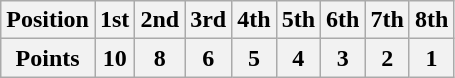<table class="wikitable">
<tr>
<th>Position</th>
<th>1st</th>
<th>2nd</th>
<th>3rd</th>
<th>4th</th>
<th>5th</th>
<th>6th</th>
<th>7th</th>
<th>8th</th>
</tr>
<tr>
<th>Points</th>
<th>10</th>
<th>8</th>
<th>6</th>
<th>5</th>
<th>4</th>
<th>3</th>
<th>2</th>
<th>1</th>
</tr>
</table>
